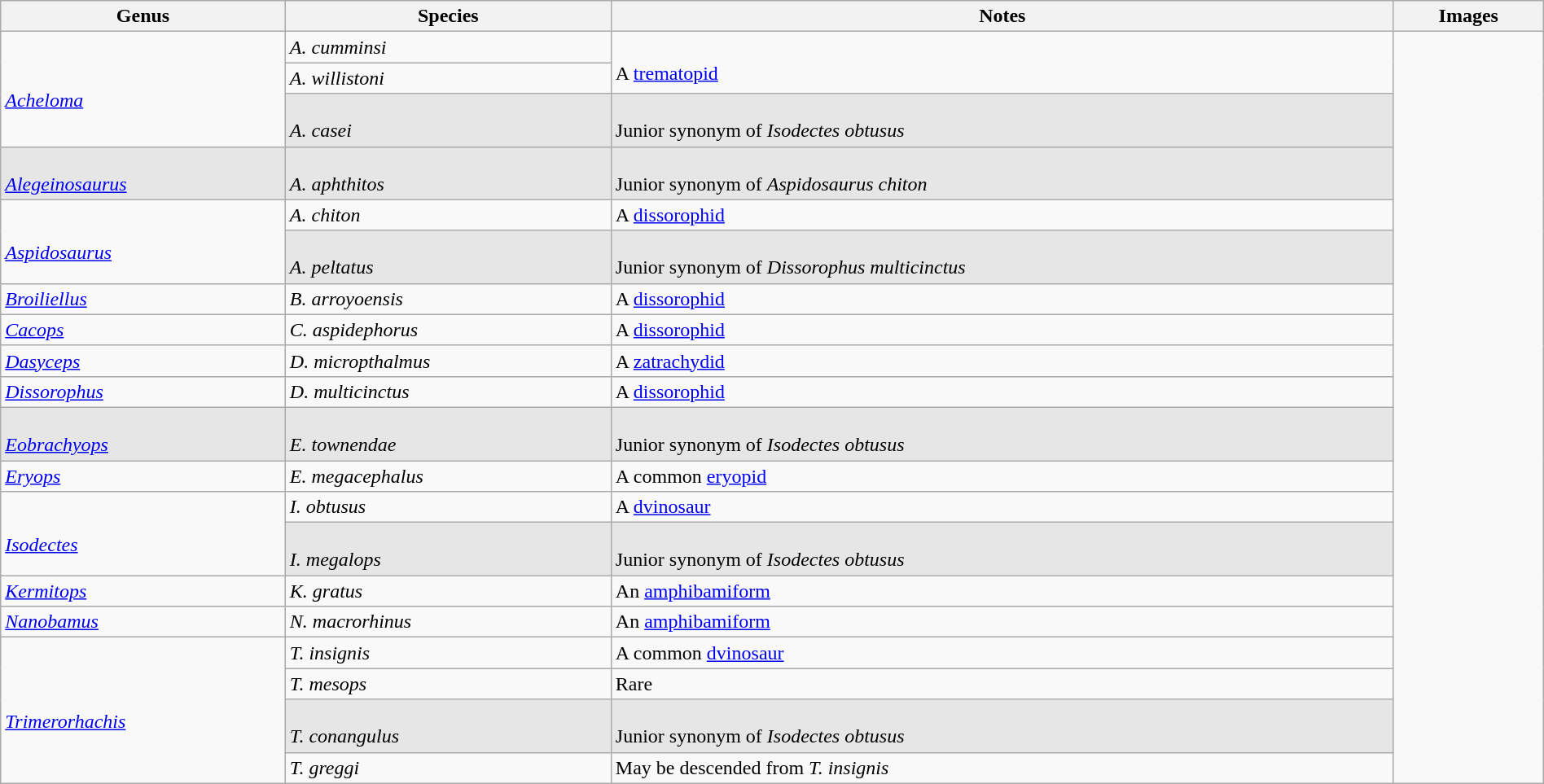<table class="wikitable" align="center" width="100%">
<tr>
<th>Genus</th>
<th>Species</th>
<th>Notes</th>
<th>Images</th>
</tr>
<tr>
<td rowspan=3><br><em><a href='#'>Acheloma</a></em></td>
<td><em>A. cumminsi</em></td>
<td rowspan=2><br>A <a href='#'>trematopid</a></td>
<td rowspan="101"><br>

</td>
</tr>
<tr>
<td><em>A. willistoni</em></td>
</tr>
<tr>
<td style="background:#E6E6E6;"><br><em>A. casei</em></td>
<td style="background:#E6E6E6;"><br>Junior synonym of <em>Isodectes obtusus</em></td>
</tr>
<tr>
<td style="background:#E6E6E6;"><br><em><a href='#'>Alegeinosaurus</a></em></td>
<td style="background:#E6E6E6;"><br><em>A. aphthitos</em></td>
<td style="background:#E6E6E6;"><br>Junior synonym of <em>Aspidosaurus chiton</em></td>
</tr>
<tr>
<td rowspan=2><br><em><a href='#'>Aspidosaurus</a></em></td>
<td><em>A. chiton</em></td>
<td>A <a href='#'>dissorophid</a></td>
</tr>
<tr>
<td style="background:#E6E6E6;"><br><em>A. peltatus</em></td>
<td style="background:#E6E6E6;"><br>Junior synonym of <em>Dissorophus multicinctus</em></td>
</tr>
<tr>
<td><em><a href='#'>Broiliellus</a></em></td>
<td><em>B. arroyoensis</em></td>
<td>A <a href='#'>dissorophid</a></td>
</tr>
<tr>
<td><em><a href='#'>Cacops</a></em></td>
<td><em>C. aspidephorus</em></td>
<td>A <a href='#'>dissorophid</a></td>
</tr>
<tr>
<td><em><a href='#'>Dasyceps</a></em></td>
<td><em>D. micropthalmus</em></td>
<td>A <a href='#'>zatrachydid</a></td>
</tr>
<tr>
<td><em><a href='#'>Dissorophus</a></em></td>
<td><em>D. multicinctus</em></td>
<td>A <a href='#'>dissorophid</a></td>
</tr>
<tr>
<td style="background:#E6E6E6;"><br><em><a href='#'>Eobrachyops</a></em></td>
<td style="background:#E6E6E6;"><br><em>E. townendae</em></td>
<td style="background:#E6E6E6;"><br>Junior synonym of <em>Isodectes obtusus</em></td>
</tr>
<tr>
<td><em><a href='#'>Eryops</a></em></td>
<td><em>E. megacephalus</em></td>
<td>A common <a href='#'>eryopid</a></td>
</tr>
<tr>
<td rowspan=2><br><em><a href='#'>Isodectes</a></em></td>
<td><em>I. obtusus</em></td>
<td>A <a href='#'>dvinosaur</a></td>
</tr>
<tr>
<td style="background:#E6E6E6;"><br><em>I. megalops</em></td>
<td style="background:#E6E6E6;"><br>Junior synonym of <em>Isodectes obtusus</em></td>
</tr>
<tr>
<td><em><a href='#'>Kermitops</a></em></td>
<td><em>K. gratus</em></td>
<td>An <a href='#'>amphibamiform</a></td>
</tr>
<tr>
<td><em><a href='#'>Nanobamus</a></em></td>
<td><em>N. macrorhinus</em></td>
<td>An <a href='#'>amphibamiform</a></td>
</tr>
<tr>
<td rowspan=4><br><em><a href='#'>Trimerorhachis</a></em></td>
<td><em>T. insignis</em></td>
<td>A common <a href='#'>dvinosaur</a></td>
</tr>
<tr>
<td><em>T. mesops</em></td>
<td>Rare</td>
</tr>
<tr>
<td style="background:#E6E6E6;"><br><em>T. conangulus</em></td>
<td style="background:#E6E6E6;"><br>Junior synonym of <em>Isodectes obtusus</em></td>
</tr>
<tr>
<td><em>T. greggi</em></td>
<td>May be descended from <em>T. insignis</em></td>
</tr>
</table>
